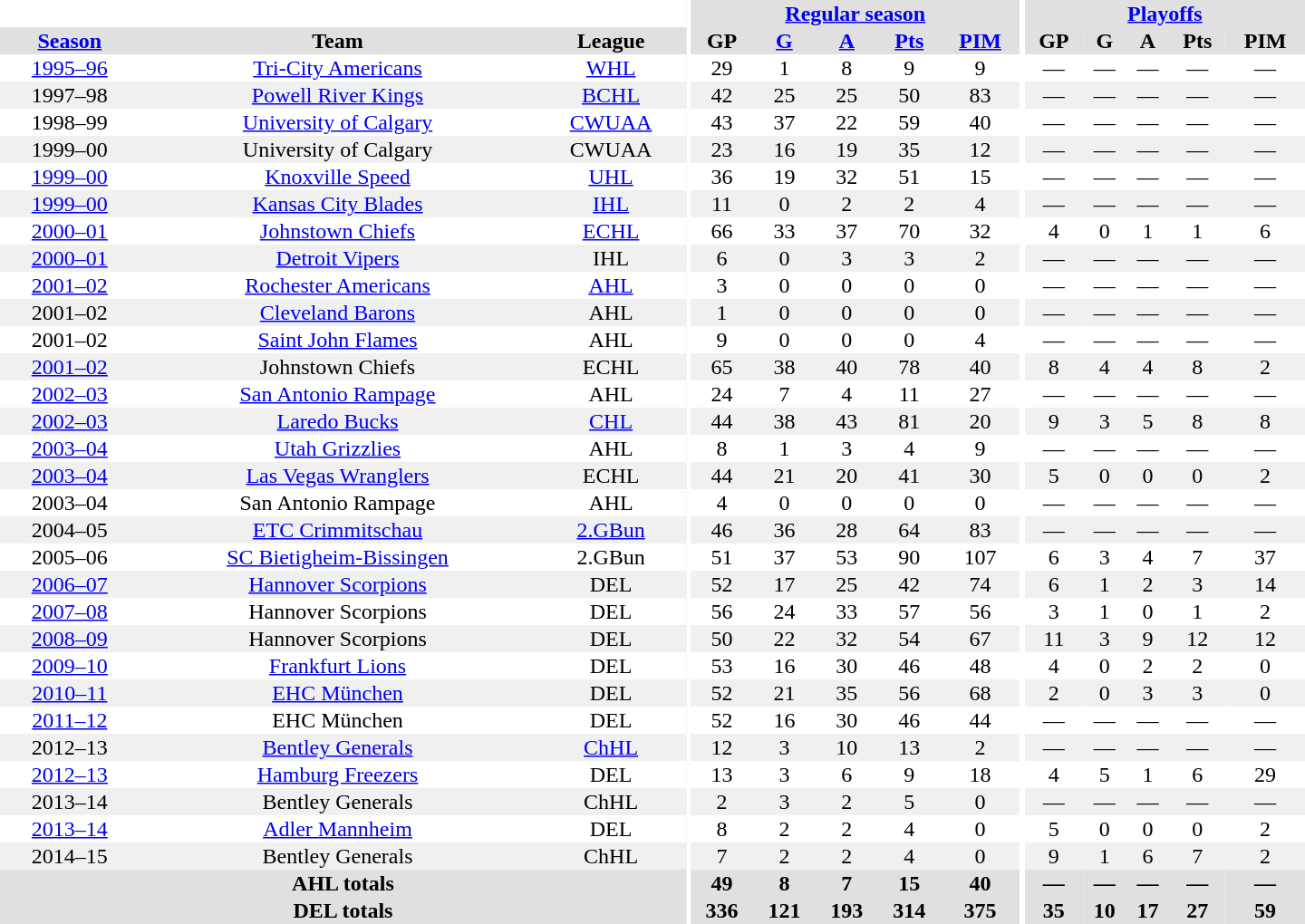<table border="0" cellpadding="1" cellspacing="0" style="text-align:center; width:60em">
<tr bgcolor="#e0e0e0">
<th colspan="3"  bgcolor="#ffffff"></th>
<th rowspan="99" bgcolor="#ffffff"></th>
<th colspan="5"><a href='#'>Regular season</a></th>
<th rowspan="99" bgcolor="#ffffff"></th>
<th colspan="5"><a href='#'>Playoffs</a></th>
</tr>
<tr bgcolor="#e0e0e0">
<th><a href='#'>Season</a></th>
<th>Team</th>
<th>League</th>
<th>GP</th>
<th><a href='#'>G</a></th>
<th><a href='#'>A</a></th>
<th><a href='#'>Pts</a></th>
<th><a href='#'>PIM</a></th>
<th>GP</th>
<th>G</th>
<th>A</th>
<th>Pts</th>
<th>PIM</th>
</tr>
<tr>
<td><a href='#'>1995–96</a></td>
<td><a href='#'>Tri-City Americans</a></td>
<td><a href='#'>WHL</a></td>
<td>29</td>
<td>1</td>
<td>8</td>
<td>9</td>
<td>9</td>
<td>—</td>
<td>—</td>
<td>—</td>
<td>—</td>
<td>—</td>
</tr>
<tr bgcolor="#f0f0f0">
<td>1997–98</td>
<td><a href='#'>Powell River Kings</a></td>
<td><a href='#'>BCHL</a></td>
<td>42</td>
<td>25</td>
<td>25</td>
<td>50</td>
<td>83</td>
<td>—</td>
<td>—</td>
<td>—</td>
<td>—</td>
<td>—</td>
</tr>
<tr>
<td>1998–99</td>
<td><a href='#'>University of Calgary</a></td>
<td><a href='#'>CWUAA</a></td>
<td>43</td>
<td>37</td>
<td>22</td>
<td>59</td>
<td>40</td>
<td>—</td>
<td>—</td>
<td>—</td>
<td>—</td>
<td>—</td>
</tr>
<tr bgcolor="#f0f0f0">
<td>1999–00</td>
<td>University of Calgary</td>
<td>CWUAA</td>
<td>23</td>
<td>16</td>
<td>19</td>
<td>35</td>
<td>12</td>
<td>—</td>
<td>—</td>
<td>—</td>
<td>—</td>
<td>—</td>
</tr>
<tr>
<td><a href='#'>1999–00</a></td>
<td><a href='#'>Knoxville Speed</a></td>
<td><a href='#'>UHL</a></td>
<td>36</td>
<td>19</td>
<td>32</td>
<td>51</td>
<td>15</td>
<td>—</td>
<td>—</td>
<td>—</td>
<td>—</td>
<td>—</td>
</tr>
<tr bgcolor="#f0f0f0">
<td><a href='#'>1999–00</a></td>
<td><a href='#'>Kansas City Blades</a></td>
<td><a href='#'>IHL</a></td>
<td>11</td>
<td>0</td>
<td>2</td>
<td>2</td>
<td>4</td>
<td>—</td>
<td>—</td>
<td>—</td>
<td>—</td>
<td>—</td>
</tr>
<tr>
<td><a href='#'>2000–01</a></td>
<td><a href='#'>Johnstown Chiefs</a></td>
<td><a href='#'>ECHL</a></td>
<td>66</td>
<td>33</td>
<td>37</td>
<td>70</td>
<td>32</td>
<td>4</td>
<td>0</td>
<td>1</td>
<td>1</td>
<td>6</td>
</tr>
<tr bgcolor="#f0f0f0">
<td><a href='#'>2000–01</a></td>
<td><a href='#'>Detroit Vipers</a></td>
<td>IHL</td>
<td>6</td>
<td>0</td>
<td>3</td>
<td>3</td>
<td>2</td>
<td>—</td>
<td>—</td>
<td>—</td>
<td>—</td>
<td>—</td>
</tr>
<tr>
<td><a href='#'>2001–02</a></td>
<td><a href='#'>Rochester Americans</a></td>
<td><a href='#'>AHL</a></td>
<td>3</td>
<td>0</td>
<td>0</td>
<td>0</td>
<td>0</td>
<td>—</td>
<td>—</td>
<td>—</td>
<td>—</td>
<td>—</td>
</tr>
<tr bgcolor="#f0f0f0">
<td>2001–02</td>
<td><a href='#'>Cleveland Barons</a></td>
<td>AHL</td>
<td>1</td>
<td>0</td>
<td>0</td>
<td>0</td>
<td>0</td>
<td>—</td>
<td>—</td>
<td>—</td>
<td>—</td>
<td>—</td>
</tr>
<tr>
<td>2001–02</td>
<td><a href='#'>Saint John Flames</a></td>
<td>AHL</td>
<td>9</td>
<td>0</td>
<td>0</td>
<td>0</td>
<td>4</td>
<td>—</td>
<td>—</td>
<td>—</td>
<td>—</td>
<td>—</td>
</tr>
<tr bgcolor="#f0f0f0">
<td><a href='#'>2001–02</a></td>
<td>Johnstown Chiefs</td>
<td>ECHL</td>
<td>65</td>
<td>38</td>
<td>40</td>
<td>78</td>
<td>40</td>
<td>8</td>
<td>4</td>
<td>4</td>
<td>8</td>
<td>2</td>
</tr>
<tr>
<td><a href='#'>2002–03</a></td>
<td><a href='#'>San Antonio Rampage</a></td>
<td>AHL</td>
<td>24</td>
<td>7</td>
<td>4</td>
<td>11</td>
<td>27</td>
<td>—</td>
<td>—</td>
<td>—</td>
<td>—</td>
<td>—</td>
</tr>
<tr bgcolor="#f0f0f0">
<td><a href='#'>2002–03</a></td>
<td><a href='#'>Laredo Bucks</a></td>
<td><a href='#'>CHL</a></td>
<td>44</td>
<td>38</td>
<td>43</td>
<td>81</td>
<td>20</td>
<td>9</td>
<td>3</td>
<td>5</td>
<td>8</td>
<td>8</td>
</tr>
<tr>
<td><a href='#'>2003–04</a></td>
<td><a href='#'>Utah Grizzlies</a></td>
<td>AHL</td>
<td>8</td>
<td>1</td>
<td>3</td>
<td>4</td>
<td>9</td>
<td>—</td>
<td>—</td>
<td>—</td>
<td>—</td>
<td>—</td>
</tr>
<tr bgcolor="#f0f0f0">
<td><a href='#'>2003–04</a></td>
<td><a href='#'>Las Vegas Wranglers</a></td>
<td>ECHL</td>
<td>44</td>
<td>21</td>
<td>20</td>
<td>41</td>
<td>30</td>
<td>5</td>
<td>0</td>
<td>0</td>
<td>0</td>
<td>2</td>
</tr>
<tr>
<td>2003–04</td>
<td>San Antonio Rampage</td>
<td>AHL</td>
<td>4</td>
<td>0</td>
<td>0</td>
<td>0</td>
<td>0</td>
<td>—</td>
<td>—</td>
<td>—</td>
<td>—</td>
<td>—</td>
</tr>
<tr bgcolor="#f0f0f0">
<td>2004–05</td>
<td><a href='#'>ETC Crimmitschau</a></td>
<td><a href='#'>2.GBun</a></td>
<td>46</td>
<td>36</td>
<td>28</td>
<td>64</td>
<td>83</td>
<td>—</td>
<td>—</td>
<td>—</td>
<td>—</td>
<td>—</td>
</tr>
<tr>
<td>2005–06</td>
<td><a href='#'>SC Bietigheim-Bissingen</a></td>
<td>2.GBun</td>
<td>51</td>
<td>37</td>
<td>53</td>
<td>90</td>
<td>107</td>
<td>6</td>
<td>3</td>
<td>4</td>
<td>7</td>
<td>37</td>
</tr>
<tr bgcolor="#f0f0f0">
<td><a href='#'>2006–07</a></td>
<td><a href='#'>Hannover Scorpions</a></td>
<td>DEL</td>
<td>52</td>
<td>17</td>
<td>25</td>
<td>42</td>
<td>74</td>
<td>6</td>
<td>1</td>
<td>2</td>
<td>3</td>
<td>14</td>
</tr>
<tr>
<td><a href='#'>2007–08</a></td>
<td>Hannover Scorpions</td>
<td>DEL</td>
<td>56</td>
<td>24</td>
<td>33</td>
<td>57</td>
<td>56</td>
<td>3</td>
<td>1</td>
<td>0</td>
<td>1</td>
<td>2</td>
</tr>
<tr bgcolor="#f0f0f0">
<td><a href='#'>2008–09</a></td>
<td>Hannover Scorpions</td>
<td>DEL</td>
<td>50</td>
<td>22</td>
<td>32</td>
<td>54</td>
<td>67</td>
<td>11</td>
<td>3</td>
<td>9</td>
<td>12</td>
<td>12</td>
</tr>
<tr>
<td><a href='#'>2009–10</a></td>
<td><a href='#'>Frankfurt Lions</a></td>
<td>DEL</td>
<td>53</td>
<td>16</td>
<td>30</td>
<td>46</td>
<td>48</td>
<td>4</td>
<td>0</td>
<td>2</td>
<td>2</td>
<td>0</td>
</tr>
<tr bgcolor="#f0f0f0">
<td><a href='#'>2010–11</a></td>
<td><a href='#'>EHC München</a></td>
<td>DEL</td>
<td>52</td>
<td>21</td>
<td>35</td>
<td>56</td>
<td>68</td>
<td>2</td>
<td>0</td>
<td>3</td>
<td>3</td>
<td>0</td>
</tr>
<tr>
<td><a href='#'>2011–12</a></td>
<td>EHC München</td>
<td>DEL</td>
<td>52</td>
<td>16</td>
<td>30</td>
<td>46</td>
<td>44</td>
<td>—</td>
<td>—</td>
<td>—</td>
<td>—</td>
<td>—</td>
</tr>
<tr bgcolor="#f0f0f0">
<td>2012–13</td>
<td><a href='#'>Bentley Generals</a></td>
<td><a href='#'>ChHL</a></td>
<td>12</td>
<td>3</td>
<td>10</td>
<td>13</td>
<td>2</td>
<td>—</td>
<td>—</td>
<td>—</td>
<td>—</td>
<td>—</td>
</tr>
<tr>
<td><a href='#'>2012–13</a></td>
<td><a href='#'>Hamburg Freezers</a></td>
<td>DEL</td>
<td>13</td>
<td>3</td>
<td>6</td>
<td>9</td>
<td>18</td>
<td>4</td>
<td>5</td>
<td>1</td>
<td>6</td>
<td>29</td>
</tr>
<tr bgcolor="#f0f0f0">
<td>2013–14</td>
<td>Bentley Generals</td>
<td>ChHL</td>
<td>2</td>
<td>3</td>
<td>2</td>
<td>5</td>
<td>0</td>
<td>—</td>
<td>—</td>
<td>—</td>
<td>—</td>
<td>—</td>
</tr>
<tr>
<td><a href='#'>2013–14</a></td>
<td><a href='#'>Adler Mannheim</a></td>
<td>DEL</td>
<td>8</td>
<td>2</td>
<td>2</td>
<td>4</td>
<td>0</td>
<td>5</td>
<td>0</td>
<td>0</td>
<td>0</td>
<td>2</td>
</tr>
<tr bgcolor="#f0f0f0">
<td>2014–15</td>
<td>Bentley Generals</td>
<td>ChHL</td>
<td>7</td>
<td>2</td>
<td>2</td>
<td>4</td>
<td>0</td>
<td>9</td>
<td>1</td>
<td>6</td>
<td>7</td>
<td>2</td>
</tr>
<tr ALIGN="center" bgcolor="#e0e0e0">
<th colspan="3">AHL totals</th>
<th>49</th>
<th>8</th>
<th>7</th>
<th>15</th>
<th>40</th>
<th>—</th>
<th>—</th>
<th>—</th>
<th>—</th>
<th>—</th>
</tr>
<tr ALIGN="center" bgcolor="#e0e0e0">
<th colspan="3">DEL totals</th>
<th>336</th>
<th>121</th>
<th>193</th>
<th>314</th>
<th>375</th>
<th>35</th>
<th>10</th>
<th>17</th>
<th>27</th>
<th>59</th>
</tr>
</table>
